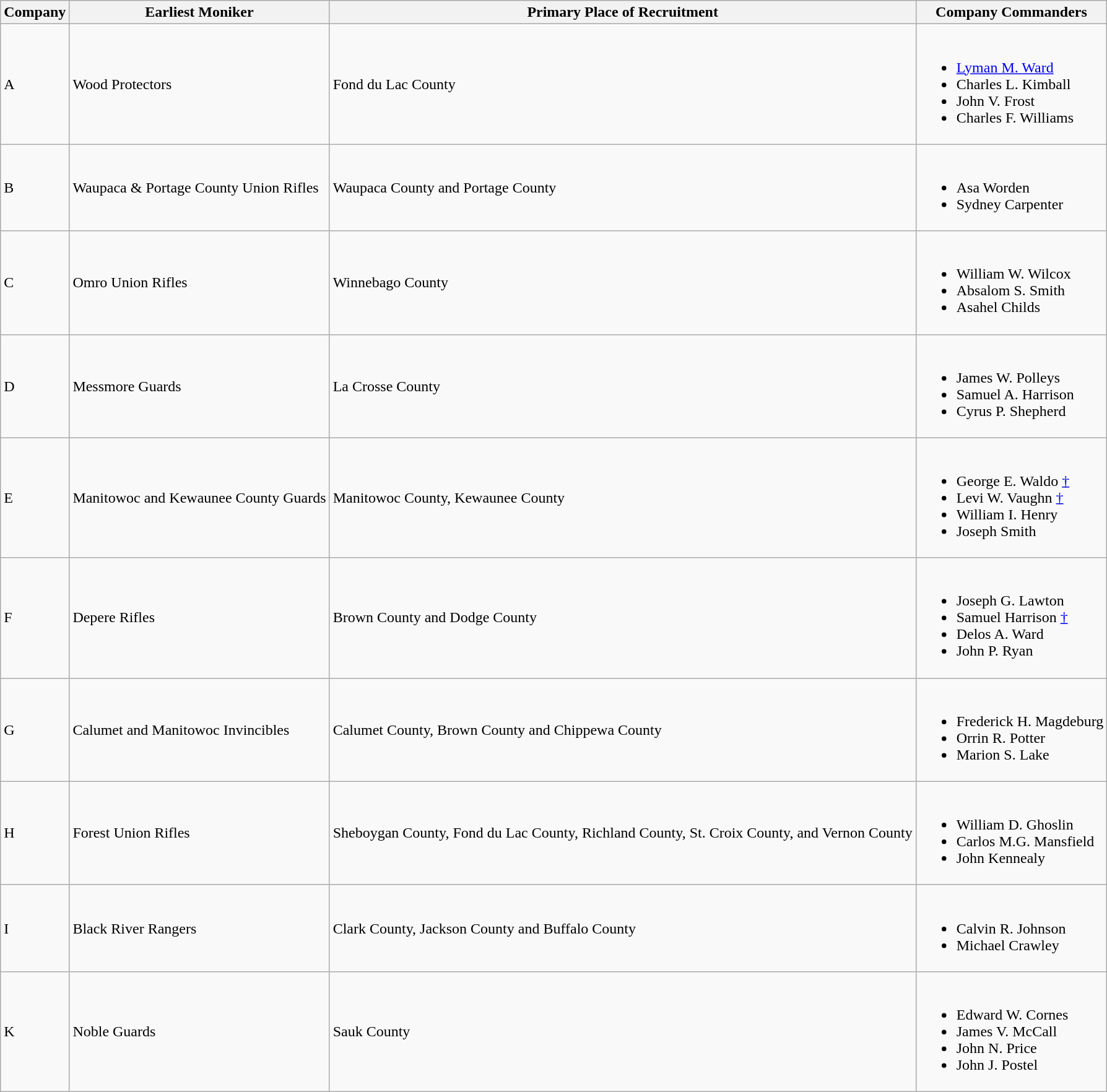<table class="wikitable">
<tr>
<th>Company</th>
<th>Earliest Moniker</th>
<th>Primary Place of Recruitment</th>
<th>Company Commanders</th>
</tr>
<tr>
<td>A</td>
<td>Wood Protectors</td>
<td>Fond du Lac County</td>
<td><br><ul><li><a href='#'>Lyman M. Ward</a></li><li>Charles L. Kimball</li><li>John V. Frost</li><li>Charles F. Williams</li></ul></td>
</tr>
<tr>
<td>B</td>
<td>Waupaca & Portage County Union Rifles</td>
<td>Waupaca County and Portage County</td>
<td><br><ul><li>Asa Worden</li><li>Sydney Carpenter</li></ul></td>
</tr>
<tr>
<td>C</td>
<td>Omro Union Rifles</td>
<td>Winnebago County</td>
<td><br><ul><li>William W. Wilcox</li><li>Absalom S. Smith</li><li>Asahel Childs</li></ul></td>
</tr>
<tr>
<td>D</td>
<td>Messmore Guards</td>
<td>La Crosse County</td>
<td><br><ul><li>James W. Polleys</li><li>Samuel A. Harrison</li><li>Cyrus P. Shepherd</li></ul></td>
</tr>
<tr>
<td>E</td>
<td>Manitowoc and Kewaunee County Guards</td>
<td>Manitowoc County, Kewaunee County</td>
<td><br><ul><li>George E. Waldo <a href='#'>†</a></li><li>Levi W. Vaughn <a href='#'>†</a></li><li>William I. Henry</li><li>Joseph Smith</li></ul></td>
</tr>
<tr>
<td>F</td>
<td>Depere Rifles</td>
<td>Brown County and Dodge County</td>
<td><br><ul><li>Joseph G. Lawton</li><li>Samuel Harrison <a href='#'>†</a></li><li>Delos A. Ward</li><li>John P. Ryan</li></ul></td>
</tr>
<tr>
<td>G</td>
<td>Calumet and Manitowoc Invincibles</td>
<td>Calumet County, Brown County and Chippewa County</td>
<td><br><ul><li>Frederick H. Magdeburg</li><li>Orrin R. Potter</li><li>Marion S. Lake</li></ul></td>
</tr>
<tr>
<td>H</td>
<td>Forest Union Rifles</td>
<td>Sheboygan County, Fond du Lac County, Richland County, St. Croix County, and Vernon County</td>
<td><br><ul><li>William D. Ghoslin</li><li>Carlos M.G. Mansfield</li><li>John Kennealy</li></ul></td>
</tr>
<tr>
<td>I</td>
<td>Black River Rangers</td>
<td>Clark County, Jackson County and Buffalo County</td>
<td><br><ul><li>Calvin R. Johnson</li><li>Michael Crawley</li></ul></td>
</tr>
<tr>
<td>K</td>
<td>Noble Guards</td>
<td>Sauk County</td>
<td><br><ul><li>Edward W. Cornes</li><li>James V. McCall</li><li>John N. Price</li><li>John J. Postel</li></ul></td>
</tr>
</table>
